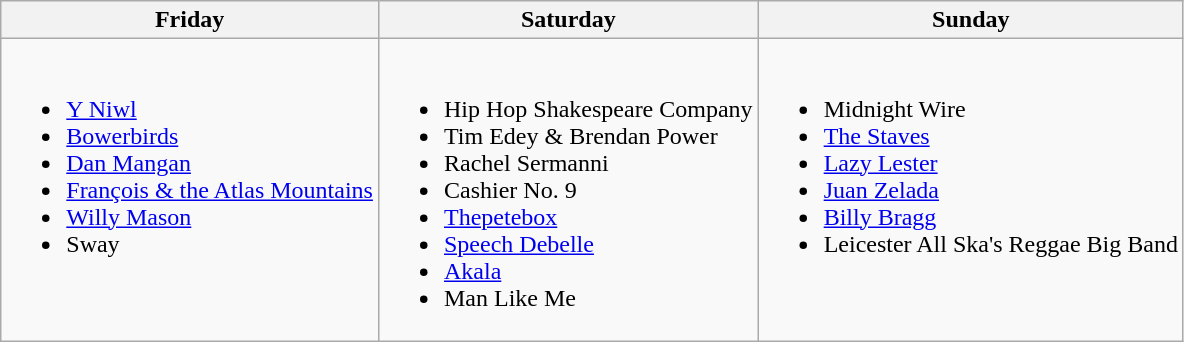<table class="wikitable">
<tr>
<th>Friday</th>
<th>Saturday</th>
<th>Sunday</th>
</tr>
<tr>
<td valign=top><br><ul><li><a href='#'>Y Niwl</a></li><li><a href='#'>Bowerbirds</a></li><li><a href='#'>Dan Mangan</a></li><li><a href='#'>François & the Atlas Mountains</a></li><li><a href='#'>Willy Mason</a></li><li>Sway</li></ul></td>
<td valign=top><br><ul><li>Hip Hop Shakespeare Company</li><li>Tim Edey & Brendan Power</li><li>Rachel Sermanni</li><li>Cashier No. 9</li><li><a href='#'>Thepetebox</a></li><li><a href='#'>Speech Debelle</a></li><li><a href='#'>Akala</a></li><li>Man Like Me</li></ul></td>
<td valign=top><br><ul><li>Midnight Wire</li><li><a href='#'>The Staves</a></li><li><a href='#'>Lazy Lester</a></li><li><a href='#'>Juan Zelada</a></li><li><a href='#'>Billy Bragg</a></li><li>Leicester All Ska's Reggae Big Band</li></ul></td>
</tr>
</table>
